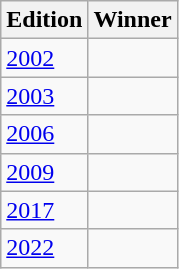<table class="wikitable">
<tr>
<th scope="col">Edition</th>
<th scope="col">Winner</th>
</tr>
<tr>
<td><a href='#'>2002</a></td>
<td></td>
</tr>
<tr>
<td><a href='#'>2003</a></td>
<td></td>
</tr>
<tr>
<td><a href='#'>2006</a></td>
<td></td>
</tr>
<tr>
<td><a href='#'>2009</a></td>
<td></td>
</tr>
<tr>
<td><a href='#'>2017</a></td>
<td></td>
</tr>
<tr>
<td><a href='#'>2022</a></td>
<td></td>
</tr>
</table>
